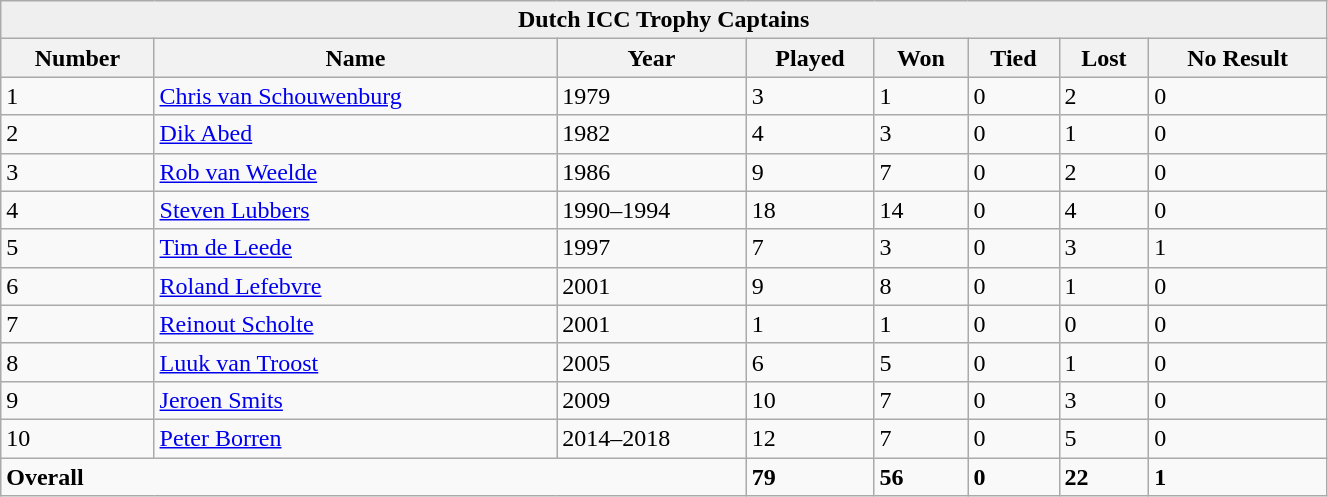<table class="wikitable" style="width:70%;">
<tr>
<th style="background:#efefef;" colspan="9">Dutch ICC Trophy Captains</th>
</tr>
<tr style="background:#efefef;">
<th>Number</th>
<th>Name</th>
<th>Year</th>
<th>Played</th>
<th>Won</th>
<th>Tied</th>
<th>Lost</th>
<th>No Result</th>
</tr>
<tr>
<td>1</td>
<td><a href='#'>Chris van Schouwenburg</a></td>
<td>1979</td>
<td>3</td>
<td>1</td>
<td>0</td>
<td>2</td>
<td>0</td>
</tr>
<tr>
<td>2</td>
<td><a href='#'>Dik Abed</a></td>
<td>1982</td>
<td>4</td>
<td>3</td>
<td>0</td>
<td>1</td>
<td>0</td>
</tr>
<tr>
<td>3</td>
<td><a href='#'>Rob van Weelde</a></td>
<td>1986</td>
<td>9</td>
<td>7</td>
<td>0</td>
<td>2</td>
<td>0</td>
</tr>
<tr>
<td>4</td>
<td><a href='#'>Steven Lubbers</a></td>
<td>1990–1994</td>
<td>18</td>
<td>14</td>
<td>0</td>
<td>4</td>
<td>0</td>
</tr>
<tr>
<td>5</td>
<td><a href='#'>Tim de Leede</a></td>
<td>1997</td>
<td>7</td>
<td>3</td>
<td>0</td>
<td>3</td>
<td>1</td>
</tr>
<tr>
<td>6</td>
<td><a href='#'>Roland Lefebvre</a></td>
<td>2001</td>
<td>9</td>
<td>8</td>
<td>0</td>
<td>1</td>
<td>0</td>
</tr>
<tr>
<td>7</td>
<td><a href='#'>Reinout Scholte</a></td>
<td>2001</td>
<td>1</td>
<td>1</td>
<td>0</td>
<td>0</td>
<td>0</td>
</tr>
<tr>
<td>8</td>
<td><a href='#'>Luuk van Troost</a></td>
<td>2005</td>
<td>6</td>
<td>5</td>
<td>0</td>
<td>1</td>
<td>0</td>
</tr>
<tr>
<td>9</td>
<td><a href='#'>Jeroen Smits</a></td>
<td>2009</td>
<td>10</td>
<td>7</td>
<td>0</td>
<td>3</td>
<td>0</td>
</tr>
<tr>
<td>10</td>
<td><a href='#'>Peter Borren</a></td>
<td>2014–2018</td>
<td>12</td>
<td>7</td>
<td>0</td>
<td>5</td>
<td>0</td>
</tr>
<tr>
<td colspan="3"><strong>Overall</strong></td>
<td><strong>79</strong></td>
<td><strong>56</strong></td>
<td><strong>0</strong></td>
<td><strong>22</strong></td>
<td><strong>1</strong></td>
</tr>
</table>
